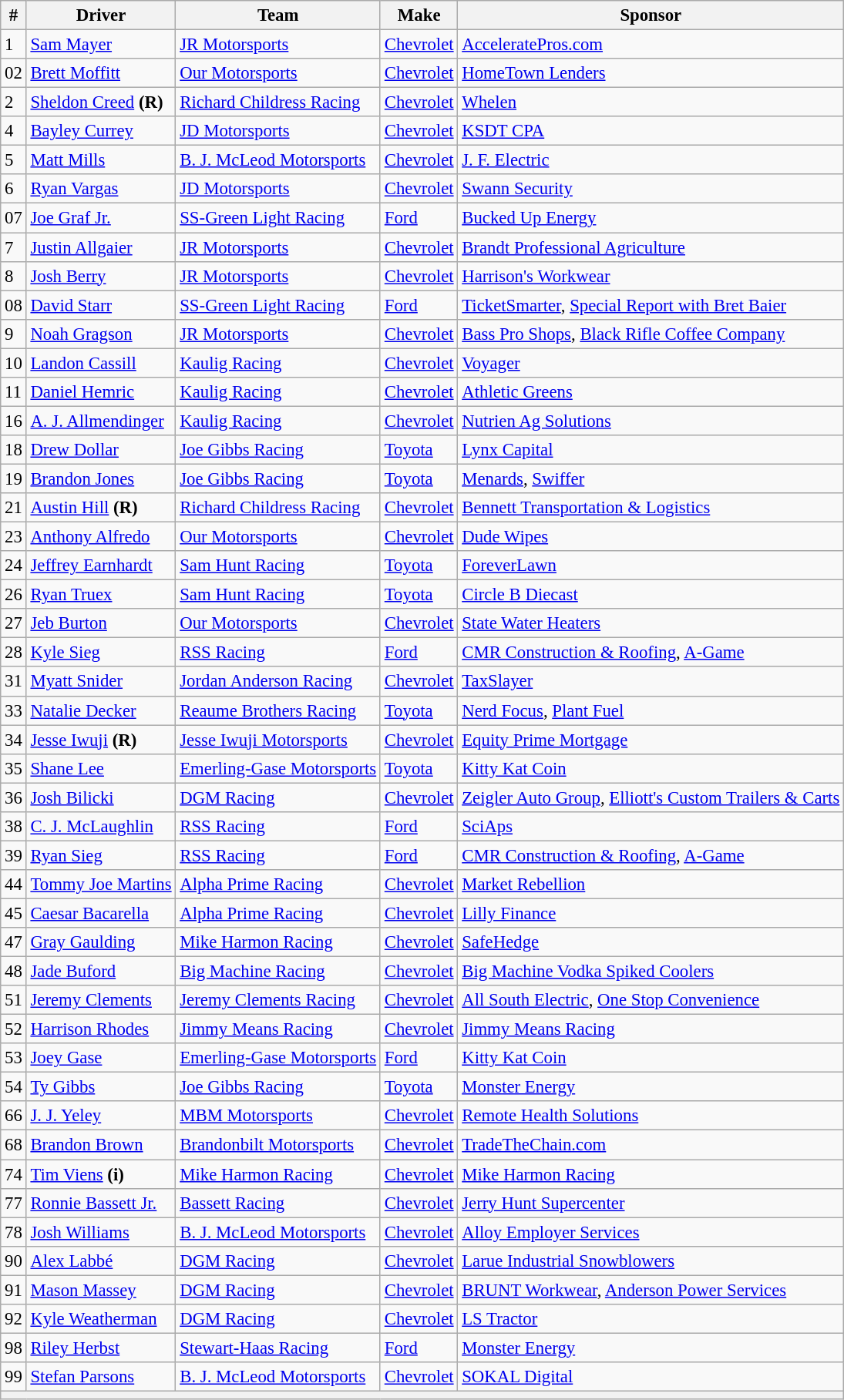<table class="wikitable" style="font-size:95%">
<tr>
<th>#</th>
<th>Driver</th>
<th>Team</th>
<th>Make</th>
<th>Sponsor</th>
</tr>
<tr>
<td>1</td>
<td><a href='#'>Sam Mayer</a></td>
<td><a href='#'>JR Motorsports</a></td>
<td><a href='#'>Chevrolet</a></td>
<td><a href='#'>AcceleratePros.com</a></td>
</tr>
<tr>
<td>02</td>
<td><a href='#'>Brett Moffitt</a></td>
<td><a href='#'>Our Motorsports</a></td>
<td><a href='#'>Chevrolet</a></td>
<td><a href='#'>HomeTown Lenders</a></td>
</tr>
<tr>
<td>2</td>
<td><a href='#'>Sheldon Creed</a> <strong>(R)</strong></td>
<td><a href='#'>Richard Childress Racing</a></td>
<td><a href='#'>Chevrolet</a></td>
<td><a href='#'>Whelen</a></td>
</tr>
<tr>
<td>4</td>
<td><a href='#'>Bayley Currey</a></td>
<td><a href='#'>JD Motorsports</a></td>
<td><a href='#'>Chevrolet</a></td>
<td><a href='#'>KSDT CPA</a></td>
</tr>
<tr>
<td>5</td>
<td><a href='#'>Matt Mills</a></td>
<td><a href='#'>B. J. McLeod Motorsports</a></td>
<td><a href='#'>Chevrolet</a></td>
<td><a href='#'>J. F. Electric</a></td>
</tr>
<tr>
<td>6</td>
<td><a href='#'>Ryan Vargas</a></td>
<td><a href='#'>JD Motorsports</a></td>
<td><a href='#'>Chevrolet</a></td>
<td><a href='#'>Swann Security</a></td>
</tr>
<tr>
<td>07</td>
<td><a href='#'>Joe Graf Jr.</a></td>
<td><a href='#'>SS-Green Light Racing</a></td>
<td><a href='#'>Ford</a></td>
<td><a href='#'>Bucked Up Energy</a></td>
</tr>
<tr>
<td>7</td>
<td><a href='#'>Justin Allgaier</a></td>
<td><a href='#'>JR Motorsports</a></td>
<td><a href='#'>Chevrolet</a></td>
<td><a href='#'>Brandt Professional Agriculture</a></td>
</tr>
<tr>
<td>8</td>
<td><a href='#'>Josh Berry</a></td>
<td><a href='#'>JR Motorsports</a></td>
<td><a href='#'>Chevrolet</a></td>
<td><a href='#'>Harrison's Workwear</a></td>
</tr>
<tr>
<td>08</td>
<td><a href='#'>David Starr</a></td>
<td><a href='#'>SS-Green Light Racing</a></td>
<td><a href='#'>Ford</a></td>
<td><a href='#'>TicketSmarter</a>, <a href='#'>Special Report with Bret Baier</a></td>
</tr>
<tr>
<td>9</td>
<td><a href='#'>Noah Gragson</a></td>
<td><a href='#'>JR Motorsports</a></td>
<td><a href='#'>Chevrolet</a></td>
<td><a href='#'>Bass Pro Shops</a>, <a href='#'>Black Rifle Coffee Company</a></td>
</tr>
<tr>
<td>10</td>
<td><a href='#'>Landon Cassill</a></td>
<td><a href='#'>Kaulig Racing</a></td>
<td><a href='#'>Chevrolet</a></td>
<td><a href='#'>Voyager</a></td>
</tr>
<tr>
<td>11</td>
<td><a href='#'>Daniel Hemric</a></td>
<td><a href='#'>Kaulig Racing</a></td>
<td><a href='#'>Chevrolet</a></td>
<td><a href='#'>Athletic Greens</a></td>
</tr>
<tr>
<td>16</td>
<td><a href='#'>A. J. Allmendinger</a></td>
<td><a href='#'>Kaulig Racing</a></td>
<td><a href='#'>Chevrolet</a></td>
<td><a href='#'>Nutrien Ag Solutions</a></td>
</tr>
<tr>
<td>18</td>
<td><a href='#'>Drew Dollar</a></td>
<td><a href='#'>Joe Gibbs Racing</a></td>
<td><a href='#'>Toyota</a></td>
<td><a href='#'>Lynx Capital</a></td>
</tr>
<tr>
<td>19</td>
<td><a href='#'>Brandon Jones</a></td>
<td><a href='#'>Joe Gibbs Racing</a></td>
<td><a href='#'>Toyota</a></td>
<td><a href='#'>Menards</a>, <a href='#'>Swiffer</a></td>
</tr>
<tr>
<td>21</td>
<td><a href='#'>Austin Hill</a> <strong>(R)</strong></td>
<td><a href='#'>Richard Childress Racing</a></td>
<td><a href='#'>Chevrolet</a></td>
<td><a href='#'>Bennett Transportation & Logistics</a></td>
</tr>
<tr>
<td>23</td>
<td><a href='#'>Anthony Alfredo</a></td>
<td><a href='#'>Our Motorsports</a></td>
<td><a href='#'>Chevrolet</a></td>
<td><a href='#'>Dude Wipes</a></td>
</tr>
<tr>
<td>24</td>
<td><a href='#'>Jeffrey Earnhardt</a></td>
<td><a href='#'>Sam Hunt Racing</a></td>
<td><a href='#'>Toyota</a></td>
<td><a href='#'>ForeverLawn</a></td>
</tr>
<tr>
<td>26</td>
<td><a href='#'>Ryan Truex</a></td>
<td><a href='#'>Sam Hunt Racing</a></td>
<td><a href='#'>Toyota</a></td>
<td><a href='#'>Circle B Diecast</a></td>
</tr>
<tr>
<td>27</td>
<td><a href='#'>Jeb Burton</a></td>
<td><a href='#'>Our Motorsports</a></td>
<td><a href='#'>Chevrolet</a></td>
<td><a href='#'>State Water Heaters</a></td>
</tr>
<tr>
<td>28</td>
<td><a href='#'>Kyle Sieg</a></td>
<td><a href='#'>RSS Racing</a></td>
<td><a href='#'>Ford</a></td>
<td><a href='#'>CMR Construction & Roofing</a>, <a href='#'>A-Game</a></td>
</tr>
<tr>
<td>31</td>
<td><a href='#'>Myatt Snider</a></td>
<td><a href='#'>Jordan Anderson Racing</a></td>
<td><a href='#'>Chevrolet</a></td>
<td><a href='#'>TaxSlayer</a></td>
</tr>
<tr>
<td>33</td>
<td><a href='#'>Natalie Decker</a></td>
<td><a href='#'>Reaume Brothers Racing</a></td>
<td><a href='#'>Toyota</a></td>
<td><a href='#'>Nerd Focus</a>, <a href='#'>Plant Fuel</a></td>
</tr>
<tr>
<td>34</td>
<td><a href='#'>Jesse Iwuji</a> <strong>(R)</strong></td>
<td><a href='#'>Jesse Iwuji Motorsports</a></td>
<td><a href='#'>Chevrolet</a></td>
<td><a href='#'>Equity Prime Mortgage</a></td>
</tr>
<tr>
<td>35</td>
<td><a href='#'>Shane Lee</a></td>
<td nowrap><a href='#'>Emerling-Gase Motorsports</a></td>
<td><a href='#'>Toyota</a></td>
<td><a href='#'>Kitty Kat Coin</a></td>
</tr>
<tr>
<td>36</td>
<td><a href='#'>Josh Bilicki</a></td>
<td><a href='#'>DGM Racing</a></td>
<td><a href='#'>Chevrolet</a></td>
<td nowrap><a href='#'>Zeigler Auto Group</a>, <a href='#'>Elliott's Custom Trailers & Carts</a></td>
</tr>
<tr>
<td>38</td>
<td><a href='#'>C. J. McLaughlin</a></td>
<td><a href='#'>RSS Racing</a></td>
<td><a href='#'>Ford</a></td>
<td><a href='#'>SciAps</a></td>
</tr>
<tr>
<td>39</td>
<td><a href='#'>Ryan Sieg</a></td>
<td><a href='#'>RSS Racing</a></td>
<td><a href='#'>Ford</a></td>
<td><a href='#'>CMR Construction & Roofing</a>, <a href='#'>A-Game</a></td>
</tr>
<tr>
<td>44</td>
<td nowrap><a href='#'>Tommy Joe Martins</a></td>
<td><a href='#'>Alpha Prime Racing</a></td>
<td><a href='#'>Chevrolet</a></td>
<td><a href='#'>Market Rebellion</a></td>
</tr>
<tr>
<td>45</td>
<td><a href='#'>Caesar Bacarella</a></td>
<td><a href='#'>Alpha Prime Racing</a></td>
<td><a href='#'>Chevrolet</a></td>
<td><a href='#'>Lilly Finance</a></td>
</tr>
<tr>
<td>47</td>
<td><a href='#'>Gray Gaulding</a></td>
<td><a href='#'>Mike Harmon Racing</a></td>
<td><a href='#'>Chevrolet</a></td>
<td><a href='#'>SafeHedge</a></td>
</tr>
<tr>
<td>48</td>
<td><a href='#'>Jade Buford</a></td>
<td><a href='#'>Big Machine Racing</a></td>
<td><a href='#'>Chevrolet</a></td>
<td><a href='#'>Big Machine Vodka Spiked Coolers</a></td>
</tr>
<tr>
<td>51</td>
<td><a href='#'>Jeremy Clements</a></td>
<td><a href='#'>Jeremy Clements Racing</a></td>
<td><a href='#'>Chevrolet</a></td>
<td><a href='#'>All South Electric</a>, <a href='#'>One Stop Convenience</a></td>
</tr>
<tr>
<td>52</td>
<td><a href='#'>Harrison Rhodes</a></td>
<td><a href='#'>Jimmy Means Racing</a></td>
<td><a href='#'>Chevrolet</a></td>
<td><a href='#'>Jimmy Means Racing</a></td>
</tr>
<tr>
<td>53</td>
<td><a href='#'>Joey Gase</a></td>
<td><a href='#'>Emerling-Gase Motorsports</a></td>
<td><a href='#'>Ford</a></td>
<td><a href='#'>Kitty Kat Coin</a></td>
</tr>
<tr>
<td>54</td>
<td><a href='#'>Ty Gibbs</a></td>
<td><a href='#'>Joe Gibbs Racing</a></td>
<td><a href='#'>Toyota</a></td>
<td><a href='#'>Monster Energy</a></td>
</tr>
<tr>
<td>66</td>
<td><a href='#'>J. J. Yeley</a></td>
<td><a href='#'>MBM Motorsports</a></td>
<td><a href='#'>Chevrolet</a></td>
<td><a href='#'>Remote Health Solutions</a></td>
</tr>
<tr>
<td>68</td>
<td><a href='#'>Brandon Brown</a></td>
<td><a href='#'>Brandonbilt Motorsports</a></td>
<td><a href='#'>Chevrolet</a></td>
<td><a href='#'>TradeTheChain.com</a></td>
</tr>
<tr>
<td>74</td>
<td><a href='#'>Tim Viens</a> <strong>(i)</strong></td>
<td><a href='#'>Mike Harmon Racing</a></td>
<td><a href='#'>Chevrolet</a></td>
<td><a href='#'>Mike Harmon Racing</a></td>
</tr>
<tr>
<td>77</td>
<td><a href='#'>Ronnie Bassett Jr.</a></td>
<td><a href='#'>Bassett Racing</a></td>
<td><a href='#'>Chevrolet</a></td>
<td><a href='#'>Jerry Hunt Supercenter</a></td>
</tr>
<tr>
<td>78</td>
<td><a href='#'>Josh Williams</a></td>
<td><a href='#'>B. J. McLeod Motorsports</a></td>
<td><a href='#'>Chevrolet</a></td>
<td><a href='#'>Alloy Employer Services</a></td>
</tr>
<tr>
<td>90</td>
<td><a href='#'>Alex Labbé</a></td>
<td><a href='#'>DGM Racing</a></td>
<td><a href='#'>Chevrolet</a></td>
<td><a href='#'>Larue Industrial Snowblowers</a></td>
</tr>
<tr>
<td>91</td>
<td><a href='#'>Mason Massey</a></td>
<td><a href='#'>DGM Racing</a></td>
<td><a href='#'>Chevrolet</a></td>
<td><a href='#'>BRUNT Workwear</a>, <a href='#'>Anderson Power Services</a></td>
</tr>
<tr>
<td>92</td>
<td><a href='#'>Kyle Weatherman</a></td>
<td><a href='#'>DGM Racing</a></td>
<td><a href='#'>Chevrolet</a></td>
<td><a href='#'>LS Tractor</a></td>
</tr>
<tr>
<td>98</td>
<td><a href='#'>Riley Herbst</a></td>
<td><a href='#'>Stewart-Haas Racing</a></td>
<td><a href='#'>Ford</a></td>
<td><a href='#'>Monster Energy</a></td>
</tr>
<tr>
<td>99</td>
<td><a href='#'>Stefan Parsons</a></td>
<td><a href='#'>B. J. McLeod Motorsports</a></td>
<td><a href='#'>Chevrolet</a></td>
<td><a href='#'>SOKAL Digital</a></td>
</tr>
<tr>
<th colspan="5"></th>
</tr>
</table>
